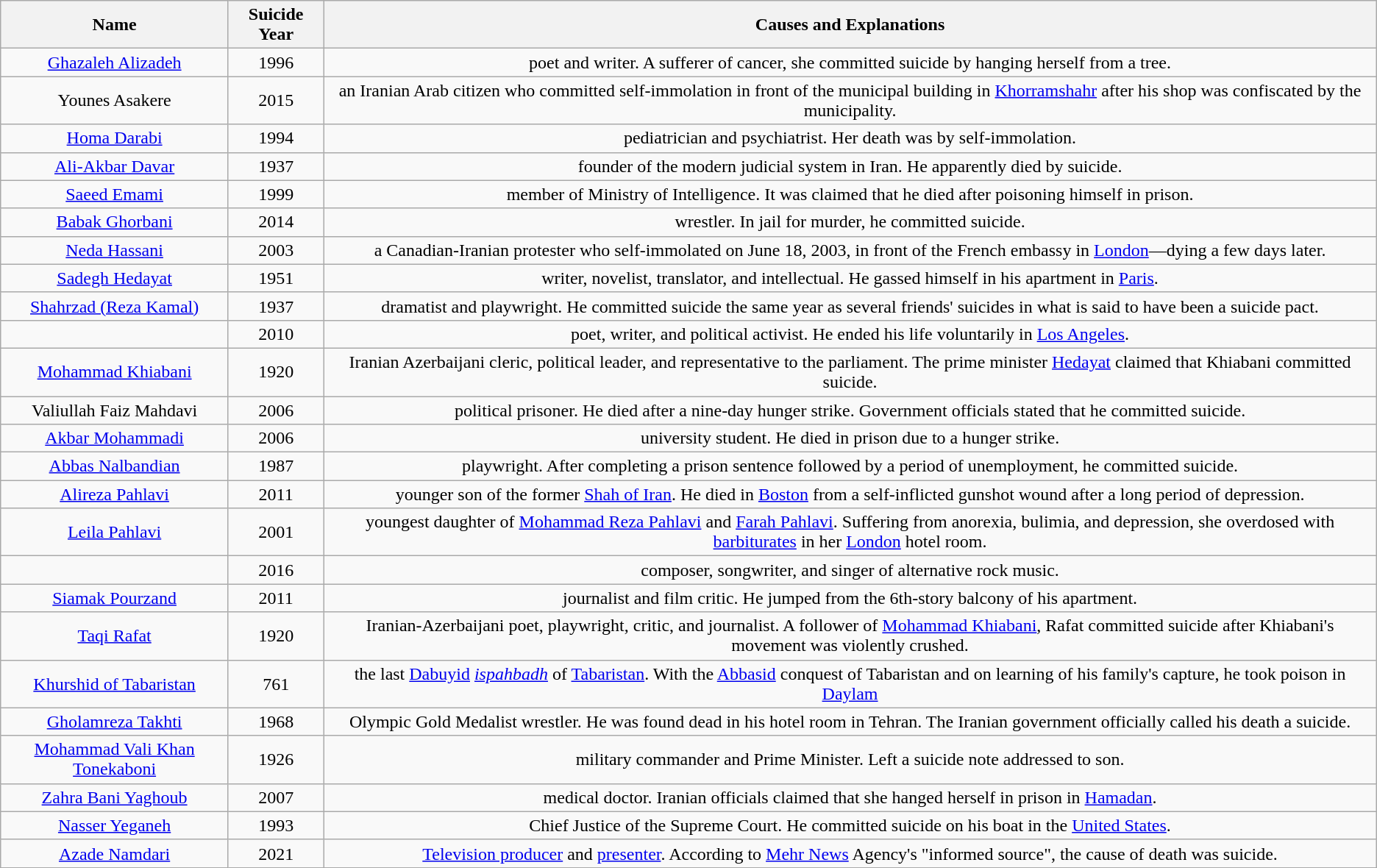<table class="wikitable sortable" style="text-align: center;">
<tr>
<th>Name</th>
<th>Suicide Year</th>
<th>Causes and Explanations</th>
</tr>
<tr>
<td><a href='#'>Ghazaleh Alizadeh</a></td>
<td>1996</td>
<td>poet and writer.  A sufferer of cancer, she committed suicide by hanging herself from a tree.</td>
</tr>
<tr>
<td>Younes Asakere</td>
<td>2015</td>
<td>an Iranian Arab citizen who committed self-immolation in front of the municipal building in <a href='#'>Khorramshahr</a> after his shop was confiscated by the municipality.</td>
</tr>
<tr>
<td><a href='#'>Homa Darabi</a></td>
<td>1994</td>
<td>pediatrician and psychiatrist.  Her death was by self-immolation.</td>
</tr>
<tr>
<td><a href='#'>Ali-Akbar Davar</a></td>
<td>1937</td>
<td>founder of the modern judicial system in Iran. He apparently died by suicide.</td>
</tr>
<tr>
<td><a href='#'>Saeed Emami</a></td>
<td>1999</td>
<td>member of Ministry of Intelligence.  It was claimed that he died after poisoning himself in prison.</td>
</tr>
<tr>
<td><a href='#'>Babak Ghorbani</a></td>
<td>2014</td>
<td>wrestler.  In jail for murder, he committed suicide.</td>
</tr>
<tr>
<td><a href='#'>Neda Hassani</a></td>
<td>2003</td>
<td>a Canadian-Iranian protester who self-immolated on June 18, 2003, in front of the French embassy in <a href='#'>London</a>—dying a few days later.</td>
</tr>
<tr>
<td><a href='#'>Sadegh Hedayat</a></td>
<td>1951</td>
<td>writer, novelist, translator, and intellectual. He gassed himself in his apartment in <a href='#'>Paris</a>.</td>
</tr>
<tr>
<td><a href='#'>Shahrzad (Reza Kamal)</a></td>
<td>1937</td>
<td>dramatist and playwright. He committed suicide the same year as several friends' suicides in what is said to have been a suicide pact.</td>
</tr>
<tr>
<td></td>
<td>2010</td>
<td>poet, writer, and political activist. He ended his life voluntarily in <a href='#'>Los Angeles</a>.</td>
</tr>
<tr>
<td><a href='#'>Mohammad Khiabani</a></td>
<td>1920</td>
<td>Iranian Azerbaijani cleric, political leader, and representative to the parliament. The prime minister <a href='#'>Hedayat</a> claimed that Khiabani committed suicide.</td>
</tr>
<tr>
<td>Valiullah Faiz Mahdavi</td>
<td>2006</td>
<td>political prisoner. He died after a nine-day hunger strike.  Government officials stated that he committed suicide.</td>
</tr>
<tr>
<td><a href='#'>Akbar Mohammadi</a></td>
<td>2006</td>
<td>university student.  He died in prison due to a hunger strike.</td>
</tr>
<tr>
<td><a href='#'>Abbas Nalbandian</a></td>
<td>1987</td>
<td>playwright. After completing a prison sentence followed by a period of unemployment, he committed suicide.</td>
</tr>
<tr>
<td><a href='#'>Alireza Pahlavi</a></td>
<td>2011</td>
<td>younger son of the former <a href='#'>Shah of Iran</a>. He died in <a href='#'>Boston</a> from a self-inflicted gunshot wound after a long period of depression.</td>
</tr>
<tr>
<td><a href='#'>Leila Pahlavi</a></td>
<td>2001</td>
<td>youngest daughter of <a href='#'>Mohammad Reza Pahlavi</a> and <a href='#'>Farah Pahlavi</a>. Suffering from anorexia, bulimia, and depression, she overdosed with <a href='#'>barbiturates</a> in her <a href='#'>London</a> hotel room.</td>
</tr>
<tr>
<td></td>
<td>2016</td>
<td>composer, songwriter, and singer of alternative rock music.</td>
</tr>
<tr>
<td><a href='#'>Siamak Pourzand</a></td>
<td>2011</td>
<td>journalist and film critic.  He jumped from the 6th-story balcony of his apartment.</td>
</tr>
<tr>
<td><a href='#'>Taqi Rafat</a></td>
<td>1920</td>
<td>Iranian-Azerbaijani poet, playwright, critic, and journalist.  A follower of <a href='#'>Mohammad Khiabani</a>, Rafat committed suicide after Khiabani's movement was violently crushed.</td>
</tr>
<tr>
<td><a href='#'>Khurshid of Tabaristan</a></td>
<td>761</td>
<td>the last <a href='#'>Dabuyid</a> <em><a href='#'>ispahbadh</a></em> of <a href='#'>Tabaristan</a>.  With the <a href='#'>Abbasid</a> conquest of Tabaristan and on learning of his family's capture, he took poison in <a href='#'>Daylam</a></td>
</tr>
<tr>
<td><a href='#'>Gholamreza Takhti</a></td>
<td>1968</td>
<td>Olympic Gold Medalist wrestler. He was found dead in his hotel room in Tehran.  The Iranian government officially called his death a suicide.</td>
</tr>
<tr>
<td><a href='#'>Mohammad Vali Khan Tonekaboni</a></td>
<td>1926</td>
<td>military commander and Prime Minister. Left a suicide note addressed to son.</td>
</tr>
<tr>
<td><a href='#'>Zahra Bani Yaghoub</a></td>
<td>2007</td>
<td>medical doctor.  Iranian officials claimed that she hanged herself in prison in <a href='#'>Hamadan</a>.</td>
</tr>
<tr>
<td><a href='#'>Nasser Yeganeh</a></td>
<td>1993</td>
<td>Chief Justice of the Supreme Court. He committed suicide on his boat in the <a href='#'>United States</a>.</td>
</tr>
<tr>
<td><a href='#'>Azade Namdari</a></td>
<td>2021</td>
<td><a href='#'>Television producer</a> and <a href='#'>presenter</a>. According to <a href='#'>Mehr News</a> Agency's "informed source", the cause of death was suicide.</td>
</tr>
</table>
